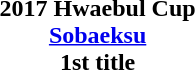<table width=95%>
<tr align=center>
<td><strong>2017 Hwaebul Cup</strong><br>  <strong><a href='#'>Sobaeksu</a></strong><br><strong>1st title</strong></td>
</tr>
</table>
